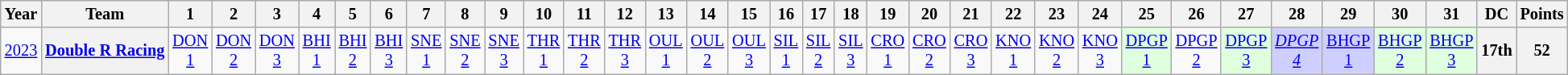<table class="wikitable" style="text-align:center; font-size:85%;">
<tr>
<th>Year</th>
<th>Team</th>
<th>1</th>
<th>2</th>
<th>3</th>
<th>4</th>
<th>5</th>
<th>6</th>
<th>7</th>
<th>8</th>
<th>9</th>
<th>10</th>
<th>11</th>
<th>12</th>
<th>13</th>
<th>14</th>
<th>15</th>
<th>16</th>
<th>17</th>
<th>18</th>
<th>19</th>
<th>20</th>
<th>21</th>
<th>22</th>
<th>23</th>
<th>24</th>
<th>25</th>
<th>26</th>
<th>27</th>
<th>28</th>
<th>29</th>
<th>30</th>
<th>31</th>
<th>DC</th>
<th>Points</th>
</tr>
<tr>
<td><a href='#'>2023</a></td>
<th nowrap><a href='#'>Double R Racing</a></th>
<td><a href='#'>DON<br>1</a></td>
<td><a href='#'>DON<br>2</a></td>
<td><a href='#'>DON<br>3</a></td>
<td><a href='#'>BHI<br>1</a></td>
<td><a href='#'>BHI<br>2</a></td>
<td><a href='#'>BHI<br>3</a></td>
<td><a href='#'>SNE<br>1</a></td>
<td><a href='#'>SNE<br>2</a></td>
<td><a href='#'>SNE<br>3</a></td>
<td><a href='#'>THR<br>1</a></td>
<td><a href='#'>THR<br>2</a></td>
<td><a href='#'>THR<br>3</a></td>
<td><a href='#'>OUL<br>1</a></td>
<td><a href='#'>OUL<br>2</a></td>
<td><a href='#'>OUL<br>3</a></td>
<td><a href='#'>SIL<br>1</a></td>
<td><a href='#'>SIL<br>2</a></td>
<td><a href='#'>SIL<br>3</a></td>
<td><a href='#'>CRO<br>1</a></td>
<td><a href='#'>CRO<br>2</a></td>
<td><a href='#'>CRO<br>3</a></td>
<td><a href='#'>KNO<br>1</a></td>
<td><a href='#'>KNO<br>2</a></td>
<td><a href='#'>KNO<br>3</a></td>
<td style="background:#DFFFDF;"><a href='#'>DPGP<br>1</a><br></td>
<td><a href='#'>DPGP<br>2</a></td>
<td style="background:#DFFFDF;"><a href='#'>DPGP<br>3</a><br></td>
<td style="background:#CFCFFF;"><em><a href='#'>DPGP<br>4</a></em><br></td>
<td style="background:#CFCFFF;"><a href='#'>BHGP<br>1</a><br></td>
<td style="background:#DFFFDF;"><a href='#'>BHGP<br>2</a><br></td>
<td style="background:#DFFFDF;"><a href='#'>BHGP<br>3</a><br></td>
<th>17th</th>
<th>52</th>
</tr>
</table>
